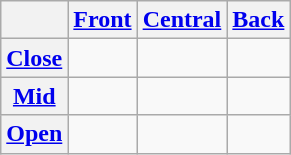<table class="wikitable" style="text-align:center;">
<tr>
<th></th>
<th><a href='#'>Front</a></th>
<th><a href='#'>Central</a></th>
<th><a href='#'>Back</a></th>
</tr>
<tr>
<th><a href='#'>Close</a></th>
<td></td>
<td></td>
<td></td>
</tr>
<tr>
<th><a href='#'>Mid</a></th>
<td></td>
<td></td>
<td></td>
</tr>
<tr>
<th><a href='#'>Open</a></th>
<td></td>
<td></td>
<td></td>
</tr>
</table>
